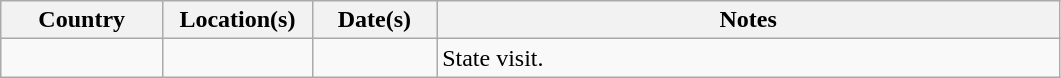<table class="wikitable sortable">
<tr>
<th style="width: 13%;">Country</th>
<th style="width: 12%;">Location(s)</th>
<th style="width: 10%; ">Date(s)</th>
<th style="width: 50%;">Notes</th>
</tr>
<tr>
<td></td>
<td></td>
<td></td>
<td>State visit.</td>
</tr>
</table>
